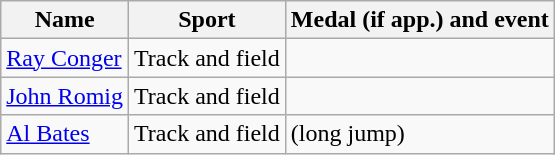<table class="wikitable">
<tr>
<th>Name</th>
<th>Sport</th>
<th>Medal (if app.) and event</th>
</tr>
<tr>
<td> <a href='#'>Ray Conger</a></td>
<td>Track and field</td>
<td></td>
</tr>
<tr>
<td> <a href='#'>John Romig</a></td>
<td>Track and field</td>
<td></td>
</tr>
<tr>
<td> <a href='#'>Al Bates</a></td>
<td>Track and field</td>
<td> (long jump)</td>
</tr>
</table>
